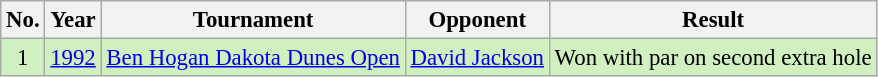<table class="wikitable" style="font-size:95%;">
<tr>
<th>No.</th>
<th>Year</th>
<th>Tournament</th>
<th>Opponent</th>
<th>Result</th>
</tr>
<tr style="background:#D0F0C0;">
<td align=center>1</td>
<td><a href='#'>1992</a></td>
<td><a href='#'>Ben Hogan Dakota Dunes Open</a></td>
<td> <a href='#'>David Jackson</a></td>
<td>Won with par on second extra hole</td>
</tr>
</table>
